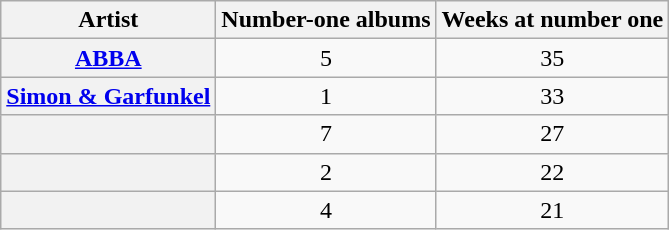<table class="wikitable plainrowheaders sortable">
<tr>
<th scope=col>Artist</th>
<th scope=col>Number-one albums</th>
<th scope=col>Weeks at number one</th>
</tr>
<tr>
<th scope=row><a href='#'>ABBA</a></th>
<td align=center>5</td>
<td align=center>35</td>
</tr>
<tr>
<th scope=row><a href='#'>Simon & Garfunkel</a></th>
<td align=center>1</td>
<td align=center>33</td>
</tr>
<tr>
<th scope=row></th>
<td align=center>7</td>
<td align=center>27</td>
</tr>
<tr>
<th scope=row></th>
<td align=center>2</td>
<td align=center>22</td>
</tr>
<tr>
<th scope=row></th>
<td align=center>4</td>
<td align=center>21</td>
</tr>
</table>
